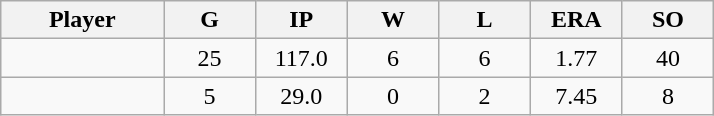<table class="wikitable sortable">
<tr>
<th bgcolor="#DDDDFF" width="16%">Player</th>
<th bgcolor="#DDDDFF" width="9%">G</th>
<th bgcolor="#DDDDFF" width="9%">IP</th>
<th bgcolor="#DDDDFF" width="9%">W</th>
<th bgcolor="#DDDDFF" width="9%">L</th>
<th bgcolor="#DDDDFF" width="9%">ERA</th>
<th bgcolor="#DDDDFF" width="9%">SO</th>
</tr>
<tr align="center">
<td></td>
<td>25</td>
<td>117.0</td>
<td>6</td>
<td>6</td>
<td>1.77</td>
<td>40</td>
</tr>
<tr align="center">
<td></td>
<td>5</td>
<td>29.0</td>
<td>0</td>
<td>2</td>
<td>7.45</td>
<td>8</td>
</tr>
</table>
